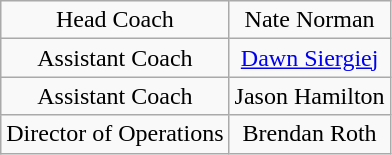<table class="wikitable" style="text-align: center;">
<tr>
<td>Head Coach</td>
<td>Nate Norman</td>
</tr>
<tr>
<td>Assistant Coach</td>
<td><a href='#'>Dawn Siergiej</a></td>
</tr>
<tr>
<td>Assistant Coach</td>
<td>Jason Hamilton</td>
</tr>
<tr>
<td>Director of Operations</td>
<td>Brendan Roth</td>
</tr>
</table>
